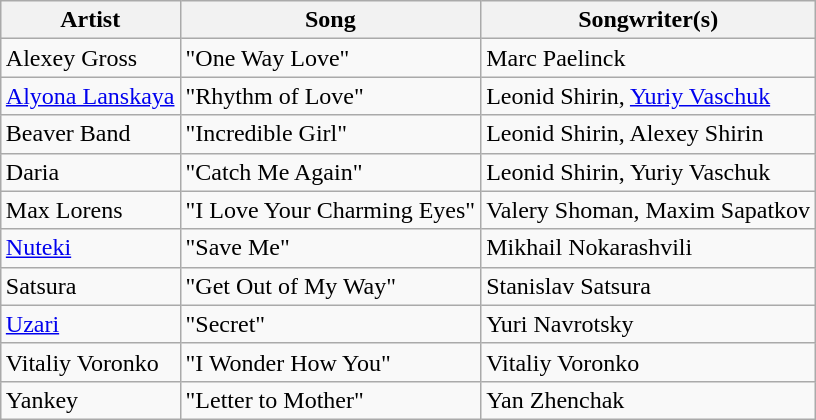<table class="sortable wikitable" style="margin: 1em auto 1em auto;">
<tr>
<th>Artist</th>
<th>Song</th>
<th>Songwriter(s)</th>
</tr>
<tr>
<td align="left">Alexey Gross</td>
<td align="left">"One Way Love"</td>
<td align="left">Marc Paelinck</td>
</tr>
<tr>
<td align="left"><a href='#'>Alyona Lanskaya</a></td>
<td align="left">"Rhythm of Love"</td>
<td align="left">Leonid Shirin, <a href='#'>Yuriy Vaschuk</a></td>
</tr>
<tr>
<td align="left">Beaver Band</td>
<td align="left">"Incredible Girl"</td>
<td align="left">Leonid Shirin, Alexey Shirin</td>
</tr>
<tr>
<td align="left">Daria</td>
<td align="left">"Catch Me Again"</td>
<td align="left">Leonid Shirin, Yuriy Vaschuk</td>
</tr>
<tr>
<td align="left">Max Lorens</td>
<td align="left">"I Love Your Charming Eyes"</td>
<td align="left">Valery Shoman, Maxim Sapatkov</td>
</tr>
<tr>
<td align="left"><a href='#'>Nuteki</a></td>
<td align="left">"Save Me"</td>
<td align="left">Mikhail Nokarashvili</td>
</tr>
<tr>
<td align="left">Satsura</td>
<td align="left">"Get Out of My Way"</td>
<td align="left">Stanislav Satsura</td>
</tr>
<tr>
<td align="left"><a href='#'>Uzari</a></td>
<td align="left">"Secret"</td>
<td align="left">Yuri Navrotsky</td>
</tr>
<tr>
<td align="left">Vitaliy Voronko</td>
<td align="left">"I Wonder How You"</td>
<td align="left">Vitaliy Voronko</td>
</tr>
<tr>
<td align="left">Yankey</td>
<td align="left">"Letter to Mother"</td>
<td align="left">Yan Zhenchak</td>
</tr>
</table>
